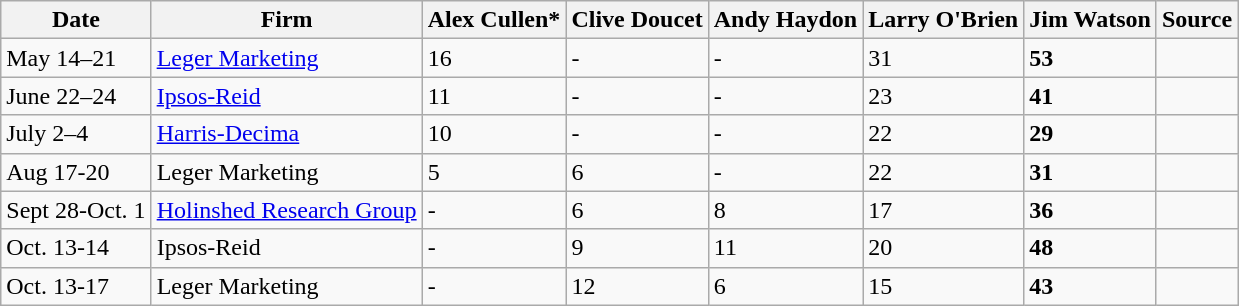<table class="wikitable">
<tr>
<th>Date</th>
<th>Firm</th>
<th>Alex Cullen*</th>
<th>Clive Doucet</th>
<th>Andy Haydon</th>
<th>Larry O'Brien</th>
<th>Jim Watson</th>
<th>Source</th>
</tr>
<tr>
<td>May 14–21</td>
<td><a href='#'>Leger Marketing</a></td>
<td>16</td>
<td>-</td>
<td>-</td>
<td>31</td>
<td><strong>53</strong></td>
<td></td>
</tr>
<tr>
<td>June 22–24</td>
<td><a href='#'>Ipsos-Reid</a></td>
<td>11</td>
<td>-</td>
<td>-</td>
<td>23</td>
<td><strong>41</strong></td>
<td></td>
</tr>
<tr>
<td>July 2–4</td>
<td><a href='#'>Harris-Decima</a></td>
<td>10</td>
<td>-</td>
<td>-</td>
<td>22</td>
<td><strong>29</strong></td>
<td></td>
</tr>
<tr>
<td>Aug 17-20</td>
<td>Leger Marketing</td>
<td>5</td>
<td>6</td>
<td>-</td>
<td>22</td>
<td><strong>31</strong></td>
<td></td>
</tr>
<tr>
<td>Sept 28-Oct. 1</td>
<td><a href='#'>Holinshed Research Group</a></td>
<td>-</td>
<td>6</td>
<td>8</td>
<td>17</td>
<td><strong>36</strong></td>
<td></td>
</tr>
<tr>
<td>Oct. 13-14</td>
<td>Ipsos-Reid</td>
<td>-</td>
<td>9</td>
<td>11</td>
<td>20</td>
<td><strong>48</strong></td>
<td></td>
</tr>
<tr>
<td>Oct. 13-17</td>
<td>Leger Marketing</td>
<td>-</td>
<td>12</td>
<td>6</td>
<td>15</td>
<td><strong>43</strong></td>
<td></td>
</tr>
</table>
